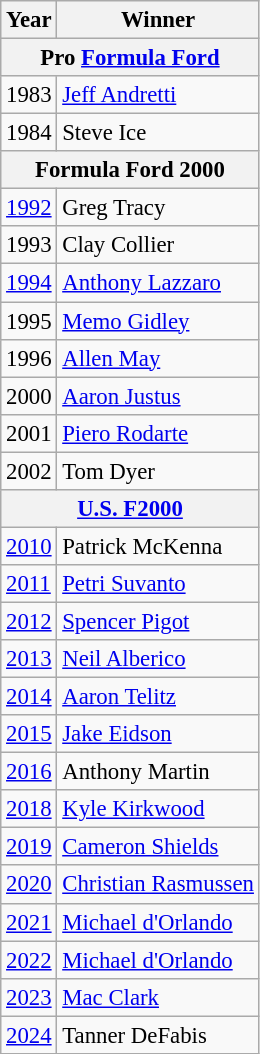<table class="wikitable" style="font-size: 95%;">
<tr>
<th>Year</th>
<th>Winner</th>
</tr>
<tr>
<th colspan=2>Pro <a href='#'>Formula Ford</a></th>
</tr>
<tr>
<td>1983</td>
<td><a href='#'>Jeff Andretti</a></td>
</tr>
<tr>
<td>1984</td>
<td>Steve Ice</td>
</tr>
<tr>
<th colspan=2>Formula Ford 2000</th>
</tr>
<tr>
<td><a href='#'>1992</a></td>
<td>Greg Tracy</td>
</tr>
<tr>
<td>1993</td>
<td>Clay Collier</td>
</tr>
<tr>
<td><a href='#'>1994</a></td>
<td><a href='#'>Anthony Lazzaro</a></td>
</tr>
<tr>
<td>1995</td>
<td><a href='#'>Memo Gidley</a></td>
</tr>
<tr>
<td>1996</td>
<td><a href='#'>Allen May</a></td>
</tr>
<tr>
<td>2000</td>
<td><a href='#'>Aaron Justus</a></td>
</tr>
<tr>
<td>2001</td>
<td><a href='#'>Piero Rodarte</a></td>
</tr>
<tr>
<td>2002</td>
<td>Tom Dyer</td>
</tr>
<tr>
<th colspan=2><a href='#'>U.S. F2000</a></th>
</tr>
<tr>
<td><a href='#'>2010</a></td>
<td>Patrick McKenna</td>
</tr>
<tr>
<td><a href='#'>2011</a></td>
<td><a href='#'>Petri Suvanto</a></td>
</tr>
<tr>
<td><a href='#'>2012</a></td>
<td><a href='#'>Spencer Pigot</a></td>
</tr>
<tr>
<td><a href='#'>2013</a></td>
<td><a href='#'>Neil Alberico</a></td>
</tr>
<tr>
<td><a href='#'>2014</a></td>
<td><a href='#'>Aaron Telitz</a></td>
</tr>
<tr>
<td><a href='#'>2015</a></td>
<td><a href='#'>Jake Eidson</a></td>
</tr>
<tr>
<td><a href='#'>2016</a></td>
<td>Anthony Martin</td>
</tr>
<tr>
<td><a href='#'>2018</a></td>
<td><a href='#'>Kyle Kirkwood</a></td>
</tr>
<tr>
<td><a href='#'>2019</a></td>
<td><a href='#'>Cameron Shields</a></td>
</tr>
<tr>
<td><a href='#'>2020</a></td>
<td><a href='#'>Christian Rasmussen</a></td>
</tr>
<tr>
<td><a href='#'>2021</a></td>
<td><a href='#'>Michael d'Orlando</a></td>
</tr>
<tr>
<td><a href='#'>2022</a></td>
<td><a href='#'>Michael d'Orlando</a></td>
</tr>
<tr>
<td><a href='#'>2023</a></td>
<td><a href='#'>Mac Clark</a></td>
</tr>
<tr>
<td><a href='#'>2024</a></td>
<td>Tanner DeFabis</td>
</tr>
</table>
